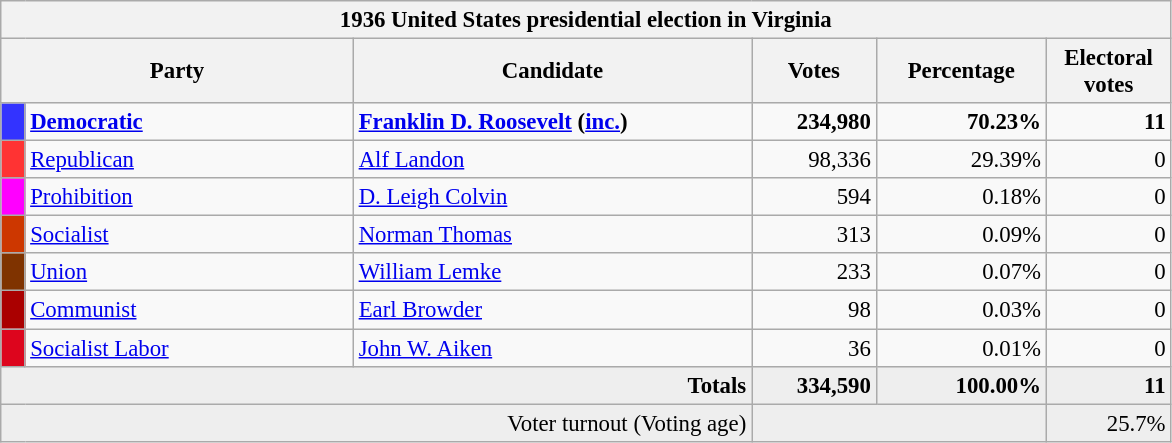<table class="wikitable" style="font-size: 95%;">
<tr>
<th colspan="6">1936 United States presidential election in Virginia</th>
</tr>
<tr>
<th colspan="2" style="width: 15em">Party</th>
<th style="width: 17em">Candidate</th>
<th style="width: 5em">Votes</th>
<th style="width: 7em">Percentage</th>
<th style="width: 5em">Electoral votes</th>
</tr>
<tr>
<th style="background-color:#3333FF; width: 3px"></th>
<td style="width: 130px"><strong><a href='#'>Democratic</a></strong></td>
<td><strong><a href='#'>Franklin D. Roosevelt</a></strong> <strong>(<a href='#'>inc.</a>)</strong></td>
<td align="right"><strong>234,980</strong></td>
<td align="right"><strong>70.23%</strong></td>
<td align="right"><strong>11</strong></td>
</tr>
<tr>
<th style="background-color:#FF3333; width: 3px"></th>
<td style="width: 130px"><a href='#'>Republican</a></td>
<td><a href='#'>Alf Landon</a></td>
<td align="right">98,336</td>
<td align="right">29.39%</td>
<td align="right">0</td>
</tr>
<tr>
<th style="background-color:#FF00FF; width: 3px"></th>
<td style="width: 130px"><a href='#'>Prohibition</a></td>
<td><a href='#'>D. Leigh Colvin</a></td>
<td align="right">594</td>
<td align="right">0.18%</td>
<td align="right">0</td>
</tr>
<tr>
<th style="background-color:#CD3700; width: 3px"></th>
<td style="width: 130px"><a href='#'>Socialist</a></td>
<td><a href='#'>Norman Thomas</a></td>
<td align="right">313</td>
<td align="right">0.09%</td>
<td align="right">0</td>
</tr>
<tr>
<th style="background-color:#7F3300; width: 3px"></th>
<td style="width: 130px"><a href='#'>Union</a></td>
<td><a href='#'>William Lemke</a></td>
<td align="right">233</td>
<td align="right">0.07%</td>
<td align="right">0</td>
</tr>
<tr>
<th style="background-color:#AA0000; width: 3px"></th>
<td style="width: 130px"><a href='#'>Communist</a></td>
<td><a href='#'>Earl Browder</a></td>
<td align="right">98</td>
<td align="right">0.03%</td>
<td align="right">0</td>
</tr>
<tr>
<th style="background-color:#DD051D; width: 3px"></th>
<td style="width: 130px"><a href='#'>Socialist Labor</a></td>
<td><a href='#'>John W. Aiken</a></td>
<td align="right">36</td>
<td align="right">0.01%</td>
<td align="right">0</td>
</tr>
<tr style="background:#eee; text-align:right;">
<td colspan="3"><strong>Totals</strong></td>
<td><strong>334,590</strong></td>
<td><strong>100.00%</strong></td>
<td><strong>11</strong></td>
</tr>
<tr bgcolor="#EEEEEE">
<td colspan="3" align="right">Voter turnout (Voting age)</td>
<td colspan="2" align="right"></td>
<td align="right">25.7%</td>
</tr>
</table>
